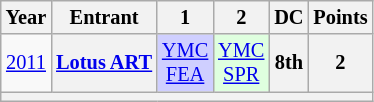<table class="wikitable" style="text-align:center; font-size:85%">
<tr>
<th>Year</th>
<th>Entrant</th>
<th>1</th>
<th>2</th>
<th>DC</th>
<th>Points</th>
</tr>
<tr>
<td><a href='#'>2011</a></td>
<th nowrap><a href='#'>Lotus ART</a></th>
<td style="background:#CFCFFF;"><a href='#'>YMC<br>FEA</a><br></td>
<td style="background:#DFFFDF;"><a href='#'>YMC<br>SPR</a><br></td>
<th>8th</th>
<th>2</th>
</tr>
<tr>
<th colspan="6"></th>
</tr>
</table>
